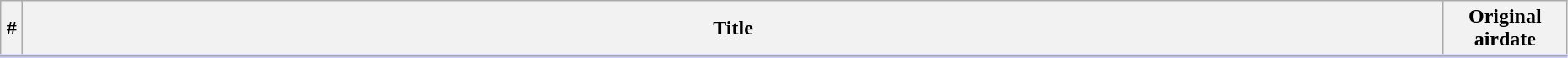<table class="wikitable sortable" width="98%">
<tr style="border-bottom: 3px solid #CCF">
<th width="10">#</th>
<th>Title</th>
<th width="90">Original airdate</th>
</tr>
<tr>
</tr>
</table>
